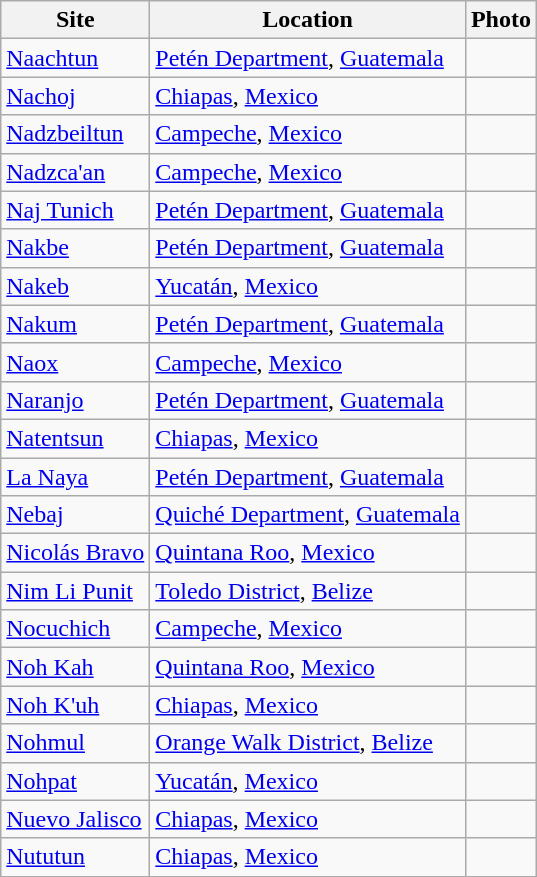<table class="wikitable sortable" align="left" style="margin: 1em auto 1em auto">
<tr>
<th>Site</th>
<th>Location</th>
<th>Photo</th>
</tr>
<tr>
<td><a href='#'>Naachtun</a></td>
<td><a href='#'>Petén Department</a>, <a href='#'>Guatemala</a></td>
<td></td>
</tr>
<tr>
<td><a href='#'>Nachoj</a></td>
<td><a href='#'>Chiapas</a>, <a href='#'>Mexico</a></td>
<td></td>
</tr>
<tr>
<td><a href='#'>Nadzbeiltun</a></td>
<td><a href='#'>Campeche</a>, <a href='#'>Mexico</a></td>
<td></td>
</tr>
<tr>
<td><a href='#'>Nadzca'an</a></td>
<td><a href='#'>Campeche</a>, <a href='#'>Mexico</a></td>
<td></td>
</tr>
<tr>
<td><a href='#'>Naj Tunich</a></td>
<td><a href='#'>Petén Department</a>, <a href='#'>Guatemala</a></td>
<td></td>
</tr>
<tr>
<td><a href='#'>Nakbe</a></td>
<td><a href='#'>Petén Department</a>, <a href='#'>Guatemala</a></td>
<td></td>
</tr>
<tr>
<td><a href='#'>Nakeb</a></td>
<td><a href='#'>Yucatán</a>, <a href='#'>Mexico</a></td>
<td></td>
</tr>
<tr>
<td><a href='#'>Nakum</a></td>
<td><a href='#'>Petén Department</a>, <a href='#'>Guatemala</a></td>
<td></td>
</tr>
<tr>
<td><a href='#'>Naox</a></td>
<td><a href='#'>Campeche</a>, <a href='#'>Mexico</a></td>
<td></td>
</tr>
<tr>
<td><a href='#'>Naranjo</a></td>
<td><a href='#'>Petén Department</a>, <a href='#'>Guatemala</a></td>
<td></td>
</tr>
<tr>
<td><a href='#'>Natentsun</a></td>
<td><a href='#'>Chiapas</a>, <a href='#'>Mexico</a></td>
<td></td>
</tr>
<tr>
<td><a href='#'>La Naya</a></td>
<td><a href='#'>Petén Department</a>, <a href='#'>Guatemala</a></td>
<td></td>
</tr>
<tr>
<td><a href='#'>Nebaj</a></td>
<td><a href='#'>Quiché Department</a>, <a href='#'>Guatemala</a></td>
<td></td>
</tr>
<tr>
<td><a href='#'>Nicolás Bravo</a></td>
<td><a href='#'>Quintana Roo</a>, <a href='#'>Mexico</a></td>
<td></td>
</tr>
<tr>
<td><a href='#'>Nim Li Punit</a></td>
<td><a href='#'>Toledo District</a>, <a href='#'>Belize</a></td>
<td></td>
</tr>
<tr>
<td><a href='#'>Nocuchich</a></td>
<td><a href='#'>Campeche</a>, <a href='#'>Mexico</a></td>
<td></td>
</tr>
<tr>
<td><a href='#'>Noh Kah</a></td>
<td><a href='#'>Quintana Roo</a>, <a href='#'>Mexico</a></td>
<td></td>
</tr>
<tr>
<td><a href='#'>Noh K'uh</a></td>
<td><a href='#'>Chiapas</a>, <a href='#'>Mexico</a></td>
<td></td>
</tr>
<tr>
<td><a href='#'>Nohmul</a></td>
<td><a href='#'>Orange Walk District</a>, <a href='#'>Belize</a></td>
</tr>
<tr>
<td><a href='#'>Nohpat</a></td>
<td><a href='#'>Yucatán</a>, <a href='#'>Mexico</a></td>
<td></td>
</tr>
<tr>
<td><a href='#'>Nuevo Jalisco</a></td>
<td><a href='#'>Chiapas</a>, <a href='#'>Mexico</a></td>
<td></td>
</tr>
<tr>
<td><a href='#'>Nututun</a></td>
<td><a href='#'>Chiapas</a>, <a href='#'>Mexico</a></td>
<td></td>
</tr>
</table>
